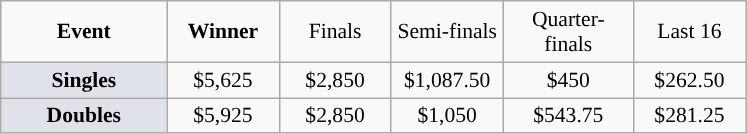<table class=wikitable style="font-size:90%;text-align:center">
<tr>
<td style="width:104px;"><strong>Event</strong></td>
<td style="width:68px;"><strong>Winner</strong></td>
<td style="width:68px;">Finals</td>
<td style="width:68px;">Semi-finals</td>
<td style="width:80px;">Quarter-finals</td>
<td style="width:68px;">Last 16</td>
</tr>
<tr>
<td style="background:#dfe2e9;"><strong>Singles</strong></td>
<td>$5,625</td>
<td>$2,850</td>
<td>$1,087.50</td>
<td>$450</td>
<td>$262.50</td>
</tr>
<tr>
<td style="background:#dfe2e9;"><strong>Doubles</strong></td>
<td>$5,925</td>
<td>$2,850</td>
<td>$1,050</td>
<td>$543.75</td>
<td>$281.25</td>
</tr>
</table>
